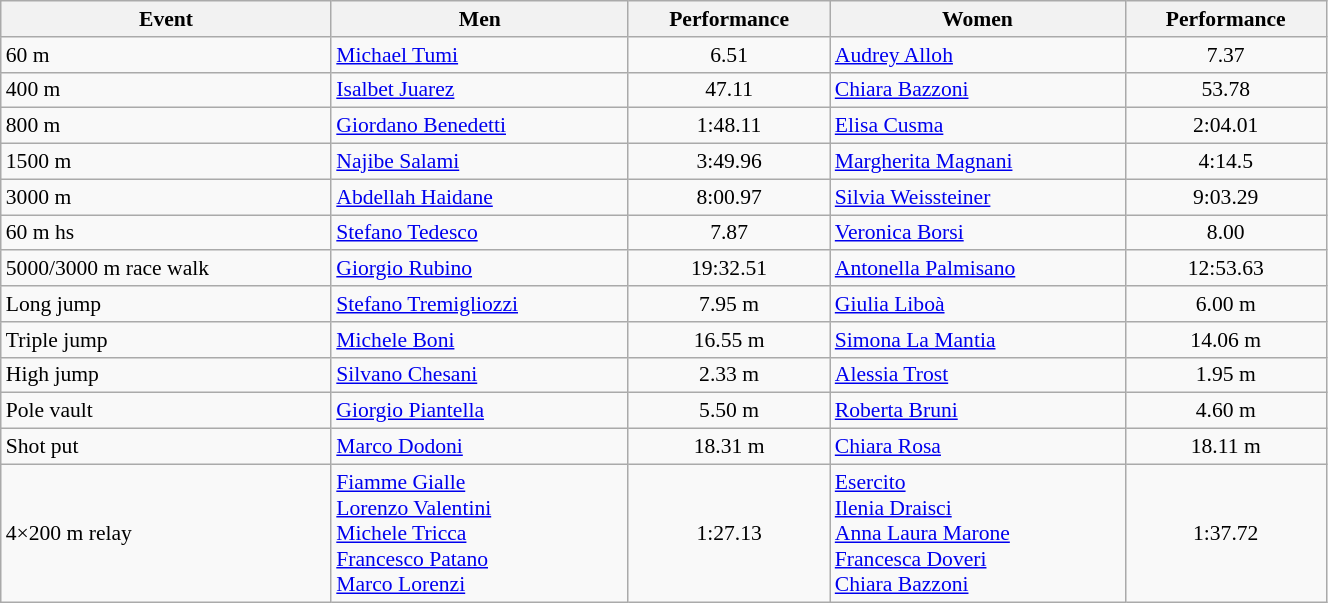<table class="wikitable" width=70% style="font-size:90%; text-align:center;">
<tr>
<th>Event</th>
<th>Men</th>
<th>Performance</th>
<th>Women</th>
<th>Performance</th>
</tr>
<tr>
<td align=left>60 m</td>
<td align=left><a href='#'>Michael Tumi</a></td>
<td>6.51 </td>
<td align=left><a href='#'>Audrey Alloh</a></td>
<td>7.37</td>
</tr>
<tr>
<td align=left>400 m</td>
<td align=left><a href='#'>Isalbet Juarez</a></td>
<td>47.11</td>
<td align=left><a href='#'>Chiara Bazzoni</a></td>
<td>53.78</td>
</tr>
<tr>
<td align=left>800 m</td>
<td align=left><a href='#'>Giordano Benedetti</a></td>
<td>1:48.11</td>
<td align=left><a href='#'>Elisa Cusma</a></td>
<td>2:04.01</td>
</tr>
<tr>
<td align=left>1500 m</td>
<td align=left><a href='#'>Najibe Salami</a></td>
<td>3:49.96</td>
<td align=left><a href='#'>Margherita Magnani</a></td>
<td>4:14.5</td>
</tr>
<tr>
<td align=left>3000 m</td>
<td align=left><a href='#'>Abdellah Haidane</a></td>
<td>8:00.97</td>
<td align=left><a href='#'>Silvia Weissteiner</a></td>
<td>9:03.29</td>
</tr>
<tr>
<td align=left>60 m hs</td>
<td align=left><a href='#'>Stefano Tedesco</a></td>
<td>7.87</td>
<td align=left><a href='#'>Veronica Borsi</a></td>
<td>8.00</td>
</tr>
<tr>
<td align=left>5000/3000 m race walk</td>
<td align=left><a href='#'>Giorgio Rubino</a></td>
<td>19:32.51</td>
<td align=left><a href='#'>Antonella Palmisano</a></td>
<td>12:53.63</td>
</tr>
<tr>
<td align=left>Long jump</td>
<td align=left><a href='#'>Stefano Tremigliozzi</a></td>
<td>7.95 m</td>
<td align=left><a href='#'>Giulia Liboà</a></td>
<td>6.00 m</td>
</tr>
<tr>
<td align=left>Triple jump</td>
<td align=left><a href='#'>Michele Boni</a></td>
<td>16.55 m</td>
<td align=left><a href='#'>Simona La Mantia</a></td>
<td>14.06 m</td>
</tr>
<tr>
<td align=left>High jump</td>
<td align=left><a href='#'>Silvano Chesani</a></td>
<td>2.33 m  </td>
<td align=left><a href='#'>Alessia Trost</a></td>
<td>1.95 m</td>
</tr>
<tr>
<td align=left>Pole vault</td>
<td align=left><a href='#'>Giorgio Piantella</a></td>
<td>5.50 m</td>
<td align=left><a href='#'>Roberta Bruni</a></td>
<td>4.60 m  </td>
</tr>
<tr>
<td align=left>Shot put</td>
<td align=left><a href='#'>Marco Dodoni</a></td>
<td>18.31 m</td>
<td align=left><a href='#'>Chiara Rosa</a></td>
<td>18.11 m</td>
</tr>
<tr>
<td align=left>4×200 m relay</td>
<td align=left><a href='#'>Fiamme Gialle</a><br><a href='#'>Lorenzo Valentini</a><br><a href='#'>Michele Tricca</a><br><a href='#'>Francesco Patano</a><br><a href='#'>Marco Lorenzi</a></td>
<td>1:27.13</td>
<td align=left><a href='#'>Esercito</a><br><a href='#'>Ilenia Draisci</a><br><a href='#'>Anna Laura Marone</a><br><a href='#'>Francesca Doveri</a><br><a href='#'>Chiara Bazzoni</a></td>
<td>1:37.72</td>
</tr>
</table>
